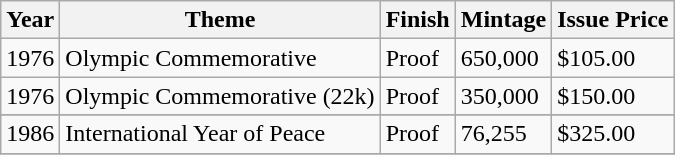<table class="wikitable">
<tr>
<th>Year</th>
<th>Theme</th>
<th>Finish</th>
<th>Mintage</th>
<th>Issue Price</th>
</tr>
<tr>
<td>1976</td>
<td>Olympic Commemorative</td>
<td>Proof</td>
<td>650,000</td>
<td>$105.00</td>
</tr>
<tr>
<td>1976</td>
<td>Olympic Commemorative (22k)</td>
<td>Proof</td>
<td>350,000</td>
<td>$150.00</td>
</tr>
<tr>
</tr>
<tr>
<td>1986</td>
<td>International Year of Peace</td>
<td>Proof</td>
<td>76,255</td>
<td>$325.00</td>
</tr>
<tr>
</tr>
</table>
